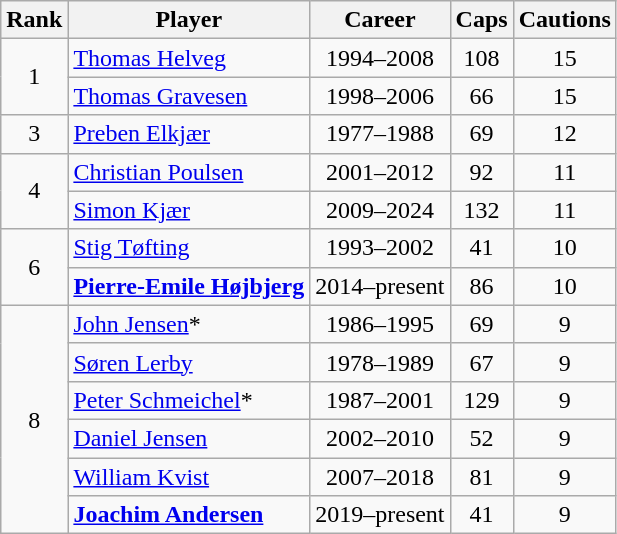<table class="wikitable" style="text-align: center;">
<tr>
<th>Rank</th>
<th>Player</th>
<th>Career</th>
<th>Caps</th>
<th>Cautions</th>
</tr>
<tr>
<td rowspan="2">1</td>
<td align="left"><a href='#'>Thomas Helveg</a></td>
<td>1994–2008</td>
<td>108</td>
<td>15</td>
</tr>
<tr>
<td align="left"><a href='#'>Thomas Gravesen</a></td>
<td>1998–2006</td>
<td>66</td>
<td>15</td>
</tr>
<tr>
<td>3</td>
<td align="left"><a href='#'>Preben Elkjær</a></td>
<td>1977–1988</td>
<td>69</td>
<td>12</td>
</tr>
<tr>
<td rowspan="2">4</td>
<td align="left"><a href='#'>Christian Poulsen</a></td>
<td>2001–2012</td>
<td>92</td>
<td>11</td>
</tr>
<tr>
<td align="left"><a href='#'>Simon Kjær</a></td>
<td>2009–2024</td>
<td>132</td>
<td>11</td>
</tr>
<tr>
<td rowspan="2">6</td>
<td align="left"><a href='#'>Stig Tøfting</a></td>
<td>1993–2002</td>
<td>41</td>
<td>10</td>
</tr>
<tr>
<td align="left"><strong><a href='#'>Pierre-Emile Højbjerg</a></strong></td>
<td>2014–present</td>
<td>86</td>
<td>10</td>
</tr>
<tr>
<td rowspan="6">8</td>
<td align="left"><a href='#'>John Jensen</a>*</td>
<td>1986–1995</td>
<td>69</td>
<td>9</td>
</tr>
<tr>
<td align="left"><a href='#'>Søren Lerby</a></td>
<td>1978–1989</td>
<td>67</td>
<td>9</td>
</tr>
<tr>
<td align="left"><a href='#'>Peter Schmeichel</a>*</td>
<td>1987–2001</td>
<td>129</td>
<td>9</td>
</tr>
<tr>
<td align="left"><a href='#'>Daniel Jensen</a></td>
<td>2002–2010</td>
<td>52</td>
<td>9</td>
</tr>
<tr>
<td align="left"><a href='#'>William Kvist</a></td>
<td>2007–2018</td>
<td>81</td>
<td>9</td>
</tr>
<tr>
<td align="left"><strong><a href='#'>Joachim Andersen</a></strong></td>
<td>2019–present</td>
<td>41</td>
<td>9</td>
</tr>
</table>
